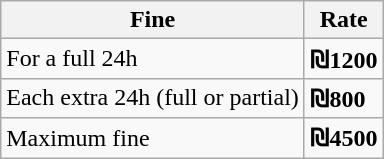<table class="wikitable">
<tr>
<th>Fine</th>
<th>Rate</th>
</tr>
<tr>
<td>For a full 24h</td>
<td><strong>₪1200</strong></td>
</tr>
<tr>
<td>Each extra 24h (full or partial)</td>
<td><strong>₪800</strong></td>
</tr>
<tr>
<td>Maximum fine</td>
<td><strong>₪4500</strong></td>
</tr>
</table>
